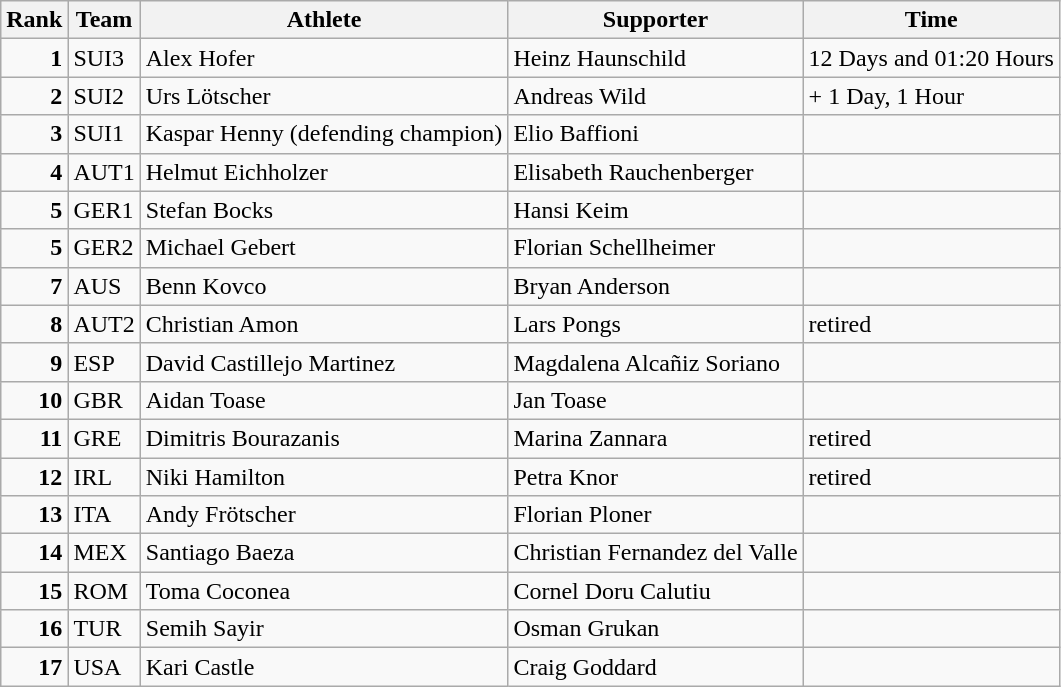<table class="wikitable">
<tr>
<th bgcolor="#EEEEEE" align="left">Rank</th>
<th bgcolor="#EEEEEE" align="left">Team</th>
<th bgcolor="#EEEEEE" align="left">Athlete</th>
<th bgcolor="#EEEEEE" align="left">Supporter</th>
<th bgcolor="#EEEEEE" align="left">Time</th>
</tr>
<tr>
<td align="right"><strong>1</strong></td>
<td>SUI3</td>
<td> Alex Hofer</td>
<td> Heinz Haunschild</td>
<td>12 Days and 01:20 Hours</td>
</tr>
<tr>
<td align="right"><strong>2</strong></td>
<td>SUI2</td>
<td> Urs Lötscher</td>
<td> Andreas Wild</td>
<td>+ 1 Day, 1 Hour</td>
</tr>
<tr>
<td align="right"><strong>3</strong></td>
<td>SUI1</td>
<td> Kaspar Henny (defending champion)</td>
<td> Elio Baffioni</td>
<td></td>
</tr>
<tr>
<td align="right"><strong>4</strong></td>
<td>AUT1</td>
<td> Helmut Eichholzer</td>
<td> Elisabeth Rauchenberger</td>
<td></td>
</tr>
<tr>
<td align="right"><strong>5</strong></td>
<td>GER1</td>
<td> Stefan Bocks</td>
<td> Hansi Keim</td>
<td></td>
</tr>
<tr>
<td align="right"><strong>5</strong></td>
<td>GER2</td>
<td> Michael Gebert</td>
<td> Florian Schellheimer</td>
<td></td>
</tr>
<tr>
<td align="right"><strong>7</strong></td>
<td>AUS</td>
<td> Benn Kovco</td>
<td> Bryan Anderson</td>
<td></td>
</tr>
<tr>
<td align="right"><strong>8</strong></td>
<td>AUT2</td>
<td> Christian Amon</td>
<td> Lars Pongs</td>
<td>retired</td>
</tr>
<tr>
<td align="right"><strong>9</strong></td>
<td>ESP</td>
<td> David Castillejo Martinez</td>
<td> Magdalena Alcañiz Soriano</td>
<td></td>
</tr>
<tr>
<td align="right"><strong>10</strong></td>
<td>GBR</td>
<td> Aidan Toase</td>
<td> Jan Toase</td>
<td></td>
</tr>
<tr>
<td align="right"><strong>11</strong></td>
<td>GRE</td>
<td> Dimitris Bourazanis</td>
<td> Marina Zannara</td>
<td>retired</td>
</tr>
<tr>
<td align="right"><strong>12</strong></td>
<td>IRL</td>
<td> Niki Hamilton</td>
<td> Petra Knor</td>
<td>retired</td>
</tr>
<tr>
<td align="right"><strong>13</strong></td>
<td>ITA</td>
<td> Andy Frötscher</td>
<td> Florian Ploner</td>
<td></td>
</tr>
<tr>
<td align="right"><strong>14</strong></td>
<td>MEX</td>
<td> Santiago Baeza</td>
<td> Christian Fernandez del Valle</td>
<td></td>
</tr>
<tr>
<td align="right"><strong>15</strong></td>
<td>ROM</td>
<td> Toma Coconea</td>
<td> Cornel Doru Calutiu</td>
<td></td>
</tr>
<tr>
<td align="right"><strong>16</strong></td>
<td>TUR</td>
<td> Semih Sayir</td>
<td> Osman Grukan</td>
<td></td>
</tr>
<tr>
<td align="right"><strong>17</strong></td>
<td>USA</td>
<td> Kari Castle</td>
<td> Craig Goddard</td>
<td></td>
</tr>
</table>
